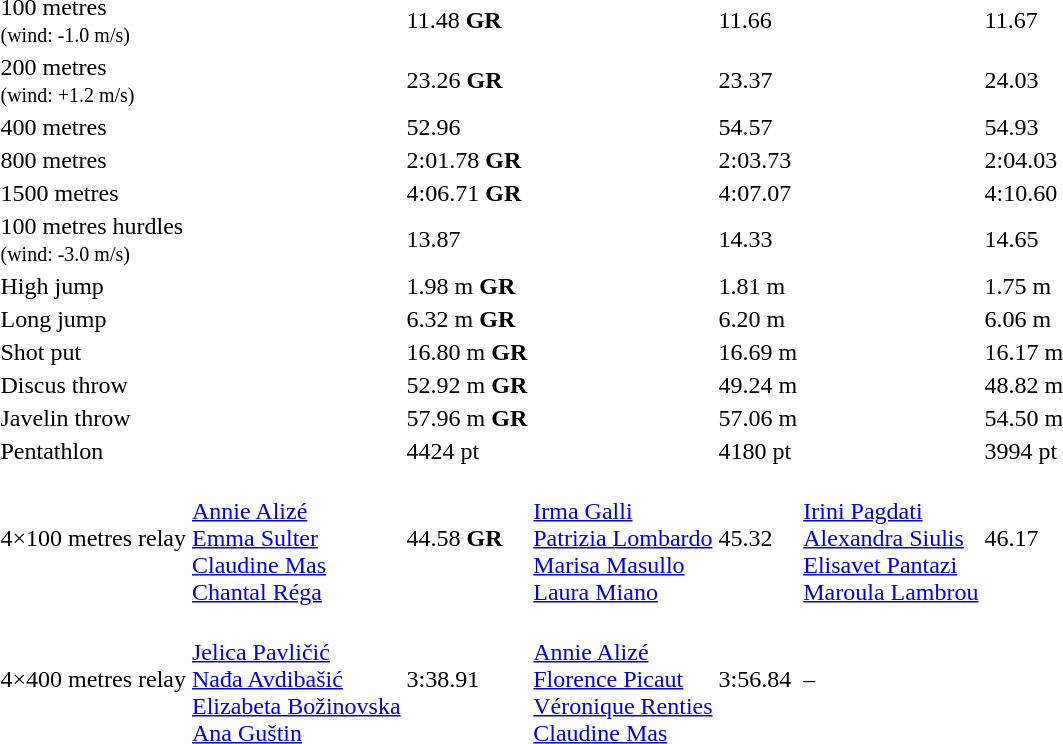<table>
<tr>
<td>100 metres<br><small>(wind: -1.0 m/s)</small></td>
<td></td>
<td>11.48 <strong>GR</strong></td>
<td></td>
<td>11.66</td>
<td></td>
<td>11.67</td>
</tr>
<tr>
<td>200 metres<br><small>(wind: +1.2 m/s)</small></td>
<td></td>
<td>23.26 <strong>GR</strong></td>
<td></td>
<td>23.37</td>
<td></td>
<td>24.03</td>
</tr>
<tr>
<td>400 metres</td>
<td></td>
<td>52.96</td>
<td></td>
<td>54.57</td>
<td></td>
<td>54.93</td>
</tr>
<tr>
<td>800 metres</td>
<td></td>
<td>2:01.78 <strong>GR</strong></td>
<td></td>
<td>2:03.73</td>
<td></td>
<td>2:04.03</td>
</tr>
<tr>
<td>1500 metres</td>
<td></td>
<td>4:06.71 <strong>GR</strong></td>
<td></td>
<td>4:07.07</td>
<td></td>
<td>4:10.60</td>
</tr>
<tr>
<td>100 metres hurdles<br><small>(wind: -3.0 m/s)</small></td>
<td></td>
<td>13.87</td>
<td></td>
<td>14.33</td>
<td></td>
<td>14.65</td>
</tr>
<tr>
<td>High jump</td>
<td></td>
<td>1.98 m <strong>GR</strong></td>
<td></td>
<td>1.81 m</td>
<td></td>
<td>1.75 m</td>
</tr>
<tr>
<td>Long jump</td>
<td></td>
<td>6.32 m <strong>GR</strong></td>
<td></td>
<td>6.20 m</td>
<td></td>
<td>6.06 m</td>
</tr>
<tr>
<td>Shot put</td>
<td></td>
<td>16.80 m <strong>GR</strong></td>
<td></td>
<td>16.69 m</td>
<td></td>
<td>16.17 m</td>
</tr>
<tr>
<td>Discus throw</td>
<td></td>
<td>52.92 m <strong>GR</strong></td>
<td></td>
<td>49.24 m</td>
<td></td>
<td>48.82 m</td>
</tr>
<tr>
<td>Javelin throw</td>
<td></td>
<td>57.96 m <strong>GR</strong></td>
<td></td>
<td>57.06 m</td>
<td></td>
<td>54.50 m</td>
</tr>
<tr>
<td>Pentathlon</td>
<td></td>
<td>4424 pt</td>
<td></td>
<td>4180 pt</td>
<td></td>
<td>3994 pt</td>
</tr>
<tr>
<td>4×100 metres relay</td>
<td><br><a href='#'>Annie Alizé</a><br><a href='#'>Emma Sulter</a><br><a href='#'>Claudine Mas</a><br><a href='#'>Chantal Réga</a></td>
<td>44.58 <strong>GR</strong></td>
<td><br><a href='#'>Irma Galli</a><br><a href='#'>Patrizia Lombardo</a><br><a href='#'>Marisa Masullo</a><br><a href='#'>Laura Miano</a></td>
<td>45.32</td>
<td><br><a href='#'>Irini Pagdati</a><br><a href='#'>Alexandra Siulis</a><br><a href='#'>Elisavet Pantazi</a><br><a href='#'>Maroula Lambrou</a></td>
<td>46.17</td>
</tr>
<tr>
<td>4×400 metres relay</td>
<td><br><a href='#'>Jelica Pavličić</a><br><a href='#'>Nađa Avdibašić</a><br><a href='#'>Elizabeta Božinovska</a><br><a href='#'>Ana Guštin</a></td>
<td>3:38.91</td>
<td><br><a href='#'>Annie Alizé</a><br><a href='#'>Florence Picaut</a><br><a href='#'>Véronique Renties</a><br><a href='#'>Claudine Mas</a></td>
<td>3:56.84</td>
<td>–</td>
<td></td>
</tr>
</table>
